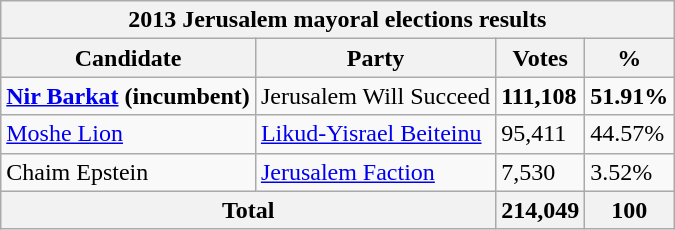<table class="wikitable sortable">
<tr>
<th colspan=4><strong>2013 Jerusalem mayoral elections results</strong></th>
</tr>
<tr>
<th>Candidate</th>
<th>Party</th>
<th>Votes</th>
<th>%</th>
</tr>
<tr>
<td><strong><a href='#'>Nir Barkat</a> (incumbent)</strong></td>
<td>Jerusalem Will Succeed</td>
<td><strong>111,108</strong></td>
<td><strong>51.91%</strong></td>
</tr>
<tr>
<td><a href='#'>Moshe Lion</a></td>
<td><a href='#'>Likud-Yisrael Beiteinu</a></td>
<td>95,411</td>
<td>44.57%</td>
</tr>
<tr>
<td>Chaim Epstein</td>
<td><a href='#'>Jerusalem Faction</a></td>
<td>7,530</td>
<td>3.52%</td>
</tr>
<tr>
<th colspan=2>Total</th>
<th>214,049</th>
<th>100</th>
</tr>
</table>
